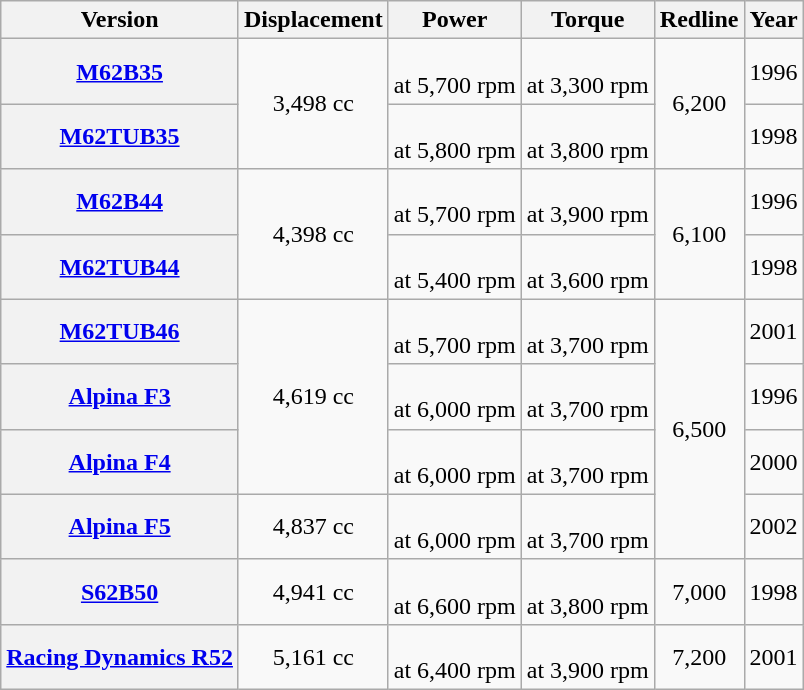<table class="wikitable sortable" style="text-align: center;">
<tr>
<th>Version</th>
<th>Displacement</th>
<th>Power</th>
<th>Torque</th>
<th>Redline</th>
<th>Year</th>
</tr>
<tr>
<th><a href='#'>M62B35</a></th>
<td rowspan=2>3,498 cc</td>
<td> <br> at 5,700 rpm</td>
<td> <br> at 3,300 rpm</td>
<td rowspan=2>6,200</td>
<td>1996</td>
</tr>
<tr>
<th><a href='#'>M62TUB35</a></th>
<td> <br> at 5,800 rpm</td>
<td> <br> at 3,800 rpm</td>
<td>1998</td>
</tr>
<tr>
<th><a href='#'>M62B44</a></th>
<td rowspan=2>4,398 cc</td>
<td> <br> at 5,700 rpm</td>
<td> <br> at 3,900 rpm</td>
<td rowspan=2>6,100</td>
<td>1996</td>
</tr>
<tr>
<th><a href='#'>M62TUB44</a></th>
<td><br> at 5,400 rpm</td>
<td> <br> at 3,600 rpm</td>
<td>1998</td>
</tr>
<tr>
<th><a href='#'>M62TUB46</a></th>
<td rowspan=3>4,619 cc</td>
<td> <br> at 5,700 rpm</td>
<td> <br> at 3,700 rpm</td>
<td rowspan=4>6,500</td>
<td>2001</td>
</tr>
<tr>
<th><a href='#'>Alpina F3</a></th>
<td> <br> at 6,000 rpm</td>
<td> <br> at 3,700 rpm</td>
<td>1996</td>
</tr>
<tr>
<th><a href='#'>Alpina F4</a></th>
<td> <br> at 6,000 rpm</td>
<td> <br> at 3,700 rpm</td>
<td>2000</td>
</tr>
<tr>
<th><a href='#'>Alpina F5</a></th>
<td>4,837 cc</td>
<td> <br> at 6,000 rpm</td>
<td> <br> at 3,700 rpm</td>
<td>2002</td>
</tr>
<tr>
<th><a href='#'>S62B50</a></th>
<td>4,941 cc</td>
<td> <br> at 6,600 rpm</td>
<td> <br> at 3,800 rpm</td>
<td>7,000</td>
<td>1998</td>
</tr>
<tr>
<th><a href='#'>Racing Dynamics R52</a></th>
<td>5,161 cc</td>
<td> <br> at 6,400 rpm</td>
<td> <br> at 3,900 rpm</td>
<td>7,200</td>
<td>2001</td>
</tr>
</table>
